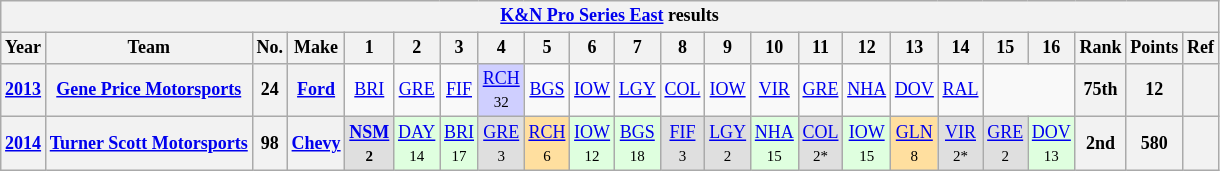<table class="wikitable" style="text-align:center; font-size:75%">
<tr>
<th colspan=45><a href='#'>K&N Pro Series East</a> results</th>
</tr>
<tr>
<th>Year</th>
<th>Team</th>
<th>No.</th>
<th>Make</th>
<th>1</th>
<th>2</th>
<th>3</th>
<th>4</th>
<th>5</th>
<th>6</th>
<th>7</th>
<th>8</th>
<th>9</th>
<th>10</th>
<th>11</th>
<th>12</th>
<th>13</th>
<th>14</th>
<th>15</th>
<th>16</th>
<th>Rank</th>
<th>Points</th>
<th>Ref</th>
</tr>
<tr>
<th><a href='#'>2013</a></th>
<th><a href='#'>Gene Price Motorsports</a></th>
<th>24</th>
<th><a href='#'>Ford</a></th>
<td><a href='#'>BRI</a></td>
<td><a href='#'>GRE</a></td>
<td><a href='#'>FIF</a></td>
<td style="background:#CFCFFF;"><a href='#'>RCH</a><br><small>32</small></td>
<td><a href='#'>BGS</a></td>
<td><a href='#'>IOW</a></td>
<td><a href='#'>LGY</a></td>
<td><a href='#'>COL</a></td>
<td><a href='#'>IOW</a></td>
<td><a href='#'>VIR</a></td>
<td><a href='#'>GRE</a></td>
<td><a href='#'>NHA</a></td>
<td><a href='#'>DOV</a></td>
<td><a href='#'>RAL</a></td>
<td colspan=2></td>
<th>75th</th>
<th>12</th>
<th></th>
</tr>
<tr>
<th><a href='#'>2014</a></th>
<th><a href='#'>Turner Scott Motorsports</a></th>
<th>98</th>
<th><a href='#'>Chevy</a></th>
<th style="background:#DFDFDF;"><a href='#'>NSM</a><br><small>2</small></th>
<td style="background:#DFFFDF;"><a href='#'>DAY</a><br><small>14</small></td>
<td style="background:#DFFFDF;"><a href='#'>BRI</a><br><small>17</small></td>
<td style="background:#DFDFDF;"><a href='#'>GRE</a><br><small>3</small></td>
<td style="background:#FFDF9F;"><a href='#'>RCH</a><br><small>6</small></td>
<td style="background:#DFFFDF;"><a href='#'>IOW</a><br><small>12</small></td>
<td style="background:#DFFFDF;"><a href='#'>BGS</a><br><small>18</small></td>
<td style="background:#DFDFDF;"><a href='#'>FIF</a><br><small>3</small></td>
<td style="background:#DFDFDF;"><a href='#'>LGY</a><br><small>2</small></td>
<td style="background:#DFFFDF;"><a href='#'>NHA</a><br><small>15</small></td>
<td style="background:#DFDFDF;"><a href='#'>COL</a><br><small>2*</small></td>
<td style="background:#DFFFDF;"><a href='#'>IOW</a><br><small>15</small></td>
<td style="background:#FFDF9F;"><a href='#'>GLN</a><br><small>8</small></td>
<td style="background:#DFDFDF;"><a href='#'>VIR</a><br><small>2*</small></td>
<td style="background:#DFDFDF;"><a href='#'>GRE</a><br><small>2</small></td>
<td style="background:#DFFFDF;"><a href='#'>DOV</a><br><small>13</small></td>
<th>2nd</th>
<th>580</th>
<th></th>
</tr>
</table>
